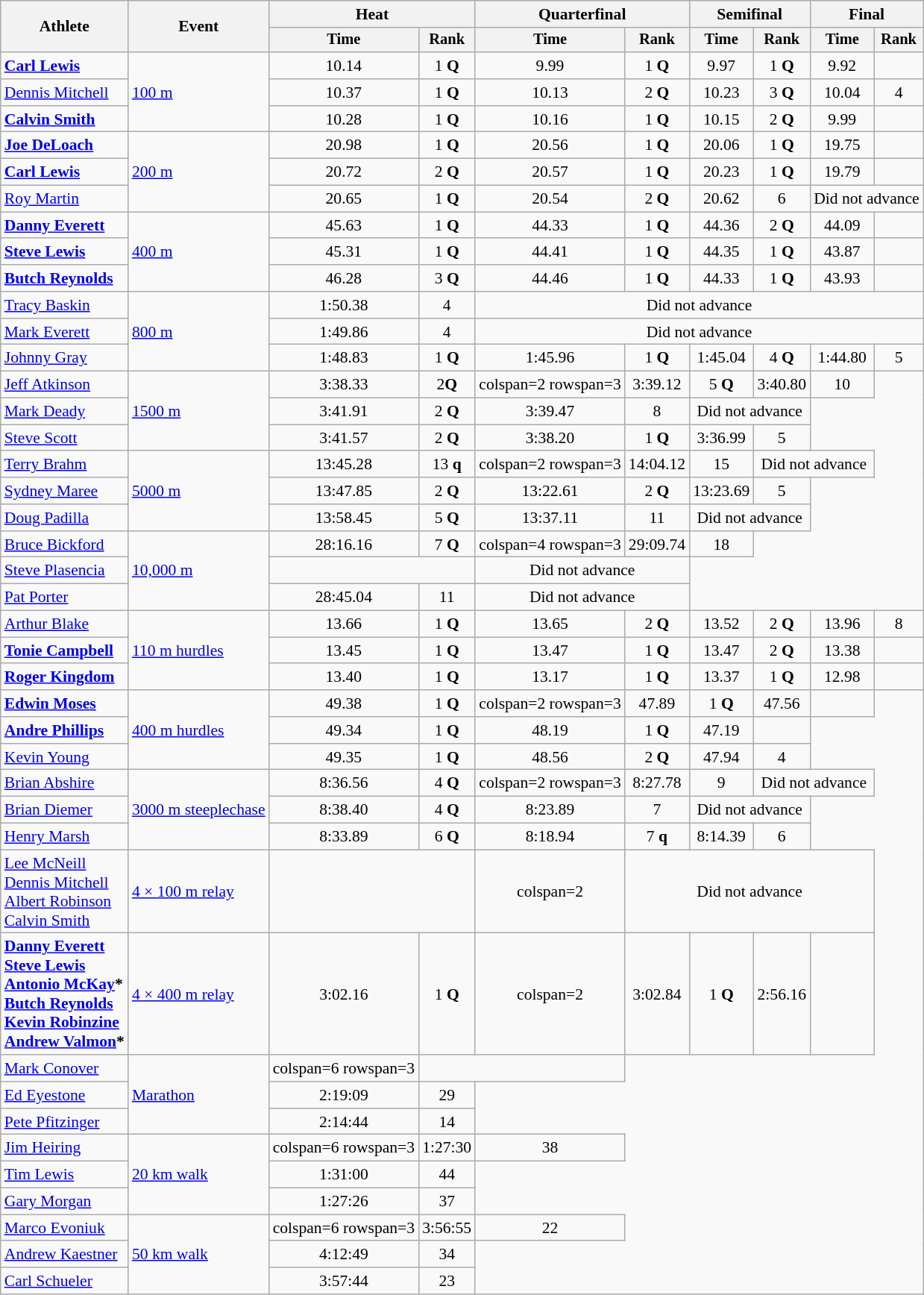<table class=wikitable style=font-size:90%;text-align:center>
<tr>
<th rowspan=2>Athlete</th>
<th rowspan=2>Event</th>
<th colspan=2>Heat</th>
<th colspan=2>Quarterfinal</th>
<th colspan=2>Semifinal</th>
<th colspan=2>Final</th>
</tr>
<tr style=font-size:95%>
<th>Time</th>
<th>Rank</th>
<th>Time</th>
<th>Rank</th>
<th>Time</th>
<th>Rank</th>
<th>Time</th>
<th>Rank</th>
</tr>
<tr>
<td align=left><strong><a href='#'>Carl Lewis</a></strong></td>
<td align=left rowspan=3><a href='#'>100 m</a></td>
<td>10.14</td>
<td>1 <strong>Q</strong></td>
<td>9.99</td>
<td>1 <strong>Q</strong></td>
<td>9.97</td>
<td>1 <strong>Q</strong></td>
<td>9.92 </td>
<td></td>
</tr>
<tr>
<td align=left><a href='#'>Dennis Mitchell</a></td>
<td>10.37</td>
<td>1 <strong>Q</strong></td>
<td>10.13</td>
<td>2 <strong>Q</strong></td>
<td>10.23</td>
<td>3 <strong>Q</strong></td>
<td>10.04</td>
<td>4</td>
</tr>
<tr>
<td align=left><strong><a href='#'>Calvin Smith</a></strong></td>
<td>10.28</td>
<td>1 <strong>Q</strong></td>
<td>10.16</td>
<td>1 <strong>Q</strong></td>
<td>10.15</td>
<td>2 <strong>Q</strong></td>
<td>9.99</td>
<td></td>
</tr>
<tr>
<td align=left><strong><a href='#'>Joe DeLoach</a></strong></td>
<td align=left rowspan=3><a href='#'>200 m</a></td>
<td>20.98</td>
<td>1 <strong>Q</strong></td>
<td>20.56</td>
<td>1 <strong>Q</strong></td>
<td>20.06</td>
<td>1 <strong>Q</strong></td>
<td>19.75 </td>
<td></td>
</tr>
<tr>
<td align=left><strong><a href='#'>Carl Lewis</a></strong></td>
<td>20.72</td>
<td>2 <strong>Q</strong></td>
<td>20.57</td>
<td>1 <strong>Q</strong></td>
<td>20.23</td>
<td>1 <strong>Q</strong></td>
<td>19.79</td>
<td></td>
</tr>
<tr>
<td align=left><a href='#'>Roy Martin</a></td>
<td>20.65</td>
<td>1 <strong>Q</strong></td>
<td>20.54</td>
<td>2 <strong>Q</strong></td>
<td>20.62</td>
<td>6</td>
<td colspan=2>Did not advance</td>
</tr>
<tr>
<td align=left><strong><a href='#'>Danny Everett</a></strong></td>
<td align=left rowspan=3><a href='#'>400 m</a></td>
<td>45.63</td>
<td>1 <strong>Q</strong></td>
<td>44.33</td>
<td>1 <strong>Q</strong></td>
<td>44.36</td>
<td>2 <strong>Q</strong></td>
<td>44.09</td>
<td></td>
</tr>
<tr>
<td align=left><strong><a href='#'>Steve Lewis</a></strong></td>
<td>45.31</td>
<td>1 <strong>Q</strong></td>
<td>44.41</td>
<td>1 <strong>Q</strong></td>
<td>44.35</td>
<td>1 <strong>Q</strong></td>
<td>43.87</td>
<td></td>
</tr>
<tr>
<td align=left><strong><a href='#'>Butch Reynolds</a></strong></td>
<td>46.28</td>
<td>3 <strong>Q</strong></td>
<td>44.46</td>
<td>1 <strong>Q</strong></td>
<td>44.33</td>
<td>1 <strong>Q</strong></td>
<td>43.93</td>
<td></td>
</tr>
<tr>
<td align=left><a href='#'>Tracy Baskin</a></td>
<td align=left rowspan=3><a href='#'>800 m</a></td>
<td>1:50.38</td>
<td>4</td>
<td colspan=6>Did not advance</td>
</tr>
<tr>
<td align=left><a href='#'>Mark Everett</a></td>
<td>1:49.86</td>
<td>4</td>
<td colspan=6>Did not advance</td>
</tr>
<tr>
<td align=left><a href='#'>Johnny Gray</a></td>
<td>1:48.83</td>
<td>1 <strong>Q</strong></td>
<td>1:45.96</td>
<td>1 <strong>Q</strong></td>
<td>1:45.04</td>
<td>4 <strong>Q</strong></td>
<td>1:44.80</td>
<td>5</td>
</tr>
<tr>
<td align=left><a href='#'>Jeff Atkinson</a></td>
<td align=left rowspan=3><a href='#'>1500 m</a></td>
<td>3:38.33</td>
<td>2<strong>Q</strong></td>
<td>colspan=2 rowspan=3 </td>
<td>3:39.12</td>
<td>5 <strong>Q</strong></td>
<td>3:40.80</td>
<td>10</td>
</tr>
<tr>
<td align=left><a href='#'>Mark Deady</a></td>
<td>3:41.91</td>
<td>2 <strong>Q</strong></td>
<td>3:39.47</td>
<td>8</td>
<td colspan=2>Did not advance</td>
</tr>
<tr>
<td align=left><a href='#'>Steve Scott</a></td>
<td>3:41.57</td>
<td>2 <strong>Q</strong></td>
<td>3:38.20</td>
<td>1 <strong>Q</strong></td>
<td>3:36.99</td>
<td>5</td>
</tr>
<tr>
<td align=left><a href='#'>Terry Brahm</a></td>
<td align=left rowspan=3><a href='#'>5000 m</a></td>
<td>13:45.28</td>
<td>13 <strong>q</strong></td>
<td>colspan=2 rowspan=3 </td>
<td>14:04.12</td>
<td>15</td>
<td colspan=2>Did not advance</td>
</tr>
<tr>
<td align=left><a href='#'>Sydney Maree</a></td>
<td>13:47.85</td>
<td>2 <strong>Q</strong></td>
<td>13:22.61</td>
<td>2 <strong>Q</strong></td>
<td>13:23.69</td>
<td>5</td>
</tr>
<tr>
<td align=left><a href='#'>Doug Padilla</a></td>
<td>13:58.45</td>
<td>5 <strong>Q</strong></td>
<td>13:37.11</td>
<td>11</td>
<td colspan=2>Did not advance</td>
</tr>
<tr>
<td align=left><a href='#'>Bruce Bickford</a></td>
<td align=left rowspan=3><a href='#'>10,000 m</a></td>
<td>28:16.16</td>
<td>7 <strong>Q</strong></td>
<td>colspan=4 rowspan=3 </td>
<td>29:09.74</td>
<td>18</td>
</tr>
<tr>
<td align=left><a href='#'>Steve Plasencia</a></td>
<td colspan=2></td>
<td colspan=2>Did not advance</td>
</tr>
<tr>
<td align=left><a href='#'>Pat Porter</a></td>
<td>28:45.04</td>
<td>11</td>
<td colspan=2>Did not advance</td>
</tr>
<tr>
<td align=left><a href='#'>Arthur Blake</a></td>
<td align=left rowspan=3><a href='#'>110 m hurdles</a></td>
<td>13.66</td>
<td>1 <strong>Q</strong></td>
<td>13.65</td>
<td>2 <strong>Q</strong></td>
<td>13.52</td>
<td>2 <strong>Q</strong></td>
<td>13.96</td>
<td>8</td>
</tr>
<tr>
<td align=left><strong><a href='#'>Tonie Campbell</a></strong></td>
<td>13.45</td>
<td>1 <strong>Q</strong></td>
<td>13.47</td>
<td>1 <strong>Q</strong></td>
<td>13.47</td>
<td>2 <strong>Q</strong></td>
<td>13.38</td>
<td></td>
</tr>
<tr>
<td align=left><strong><a href='#'>Roger Kingdom</a></strong></td>
<td>13.40</td>
<td>1 <strong>Q</strong></td>
<td>13.17 </td>
<td>1 <strong>Q</strong></td>
<td>13.37</td>
<td>1 <strong>Q</strong></td>
<td>12.98 </td>
<td></td>
</tr>
<tr>
<td align=left><strong><a href='#'>Edwin Moses</a></strong></td>
<td align=left rowspan=3><a href='#'>400 m hurdles</a></td>
<td>49.38</td>
<td>1 <strong>Q</strong></td>
<td>colspan=2 rowspan=3 </td>
<td>47.89</td>
<td>1 <strong>Q</strong></td>
<td>47.56</td>
<td></td>
</tr>
<tr>
<td align=left><strong><a href='#'>Andre Phillips</a></strong></td>
<td>49.34</td>
<td>1 <strong>Q</strong></td>
<td>48.19</td>
<td>1 <strong>Q</strong></td>
<td>47.19 </td>
<td></td>
</tr>
<tr>
<td align=left><a href='#'>Kevin Young</a></td>
<td>49.35</td>
<td>1 <strong>Q</strong></td>
<td>48.56</td>
<td>2 <strong>Q</strong></td>
<td>47.94</td>
<td>4</td>
</tr>
<tr>
<td align=left><a href='#'>Brian Abshire</a></td>
<td align=left rowspan=3><a href='#'>3000 m steeplechase</a></td>
<td>8:36.56</td>
<td>4 <strong>Q</strong></td>
<td>colspan=2 rowspan=3 </td>
<td>8:27.78</td>
<td>9</td>
<td colspan=2>Did not advance</td>
</tr>
<tr>
<td align=left><a href='#'>Brian Diemer</a></td>
<td>8:38.40</td>
<td>4 <strong>Q</strong></td>
<td>8:23.89</td>
<td>7</td>
<td colspan=2>Did not advance</td>
</tr>
<tr>
<td align=left><a href='#'>Henry Marsh</a></td>
<td>8:33.89</td>
<td>6 <strong>Q</strong></td>
<td>8:18.94</td>
<td>7 <strong>q</strong></td>
<td>8:14.39</td>
<td>6</td>
</tr>
<tr>
<td align=left><a href='#'>Lee McNeill</a><br><a href='#'>Dennis Mitchell</a><br><a href='#'>Albert Robinson</a><br><a href='#'>Calvin Smith</a></td>
<td align=left><a href='#'>4 × 100 m relay</a></td>
<td colspan=2></td>
<td>colspan=2 </td>
<td colspan=4>Did not advance</td>
</tr>
<tr>
<td align=left><strong><a href='#'>Danny Everett</a><br><a href='#'>Steve Lewis</a><br><a href='#'>Antonio McKay</a>*<br><a href='#'>Butch Reynolds</a><br><a href='#'>Kevin Robinzine</a><br><a href='#'>Andrew Valmon</a>*</strong></td>
<td align=left><a href='#'>4 × 400 m relay</a></td>
<td>3:02.16</td>
<td>1 <strong>Q</strong></td>
<td>colspan=2 </td>
<td>3:02.84</td>
<td>1 <strong>Q</strong></td>
<td>2:56.16 </td>
<td></td>
</tr>
<tr>
<td align=left><a href='#'>Mark Conover</a></td>
<td align=left rowspan=3><a href='#'>Marathon</a></td>
<td>colspan=6 rowspan=3 </td>
<td colspan=2></td>
</tr>
<tr>
<td align=left><a href='#'>Ed Eyestone</a></td>
<td>2:19:09</td>
<td>29</td>
</tr>
<tr>
<td align=left><a href='#'>Pete Pfitzinger</a></td>
<td>2:14:44</td>
<td>14</td>
</tr>
<tr>
<td align=left><a href='#'>Jim Heiring</a></td>
<td align=left rowspan=3><a href='#'>20 km walk</a></td>
<td>colspan=6 rowspan=3 </td>
<td>1:27:30</td>
<td>38</td>
</tr>
<tr>
<td align=left><a href='#'>Tim Lewis</a></td>
<td>1:31:00</td>
<td>44</td>
</tr>
<tr>
<td align=left><a href='#'>Gary Morgan</a></td>
<td>1:27:26</td>
<td>37</td>
</tr>
<tr>
<td align=left><a href='#'>Marco Evoniuk</a></td>
<td align=left rowspan=3><a href='#'>50 km walk</a></td>
<td>colspan=6 rowspan=3 </td>
<td>3:56:55</td>
<td>22</td>
</tr>
<tr>
<td align=left><a href='#'>Andrew Kaestner</a></td>
<td>4:12:49</td>
<td>34</td>
</tr>
<tr>
<td align=left><a href='#'>Carl Schueler</a></td>
<td>3:57:44</td>
<td>23</td>
</tr>
</table>
